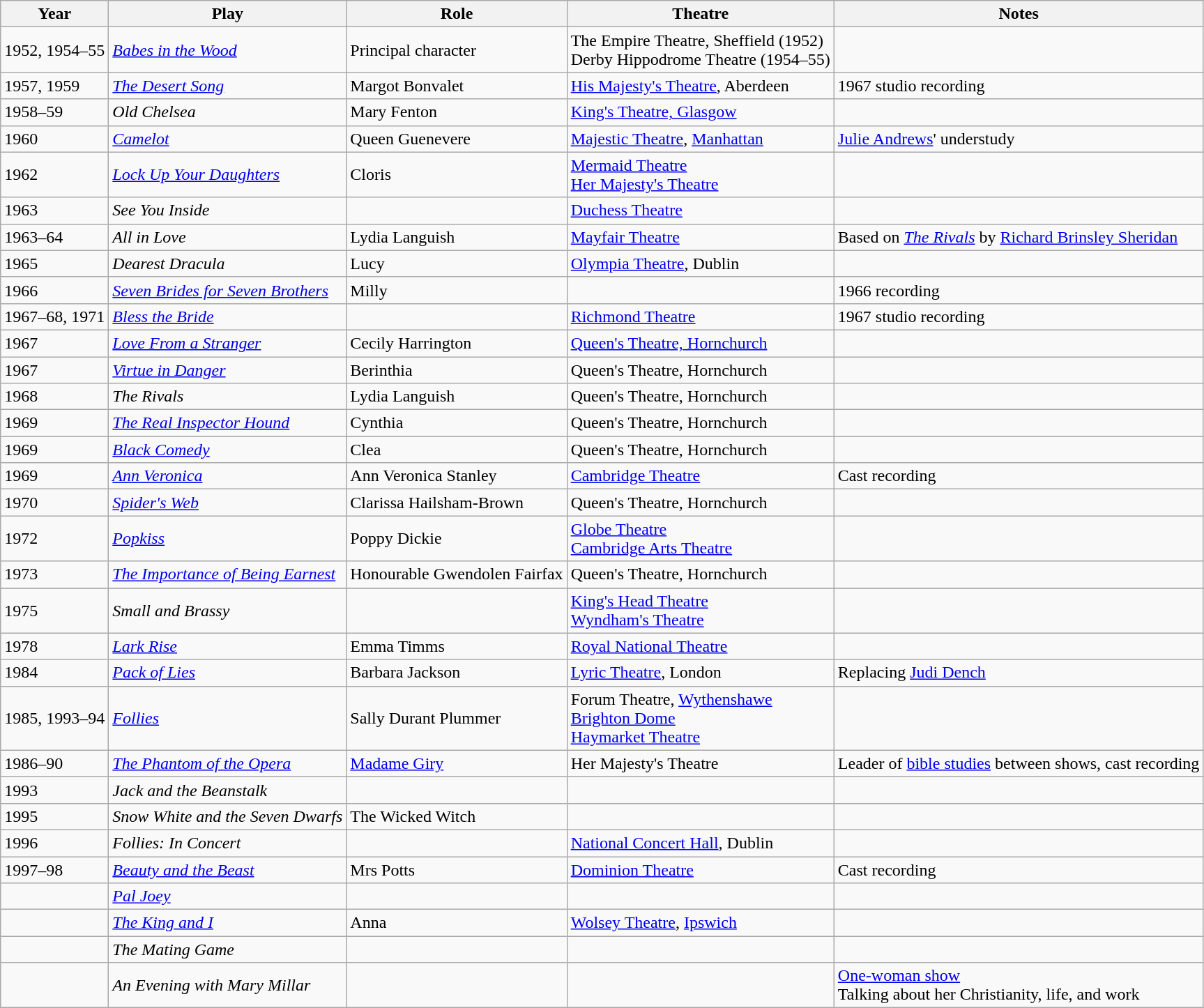<table class="wikitable sortable">
<tr>
<th>Year</th>
<th>Play</th>
<th>Role</th>
<th>Theatre</th>
<th class="unsortable">Notes</th>
</tr>
<tr>
<td>1952, 1954–55</td>
<td><em><a href='#'>Babes in the Wood</a></em></td>
<td>Principal character</td>
<td>The Empire Theatre, Sheffield (1952)<br> Derby Hippodrome Theatre (1954–55)</td>
<td></td>
</tr>
<tr>
<td>1957, 1959</td>
<td><em><a href='#'>The Desert Song</a></em></td>
<td>Margot Bonvalet</td>
<td><a href='#'>His Majesty's Theatre</a>, Aberdeen</td>
<td>1967 studio recording</td>
</tr>
<tr>
<td>1958–59</td>
<td><em>Old Chelsea</em></td>
<td>Mary Fenton</td>
<td><a href='#'>King's Theatre, Glasgow</a></td>
<td></td>
</tr>
<tr>
<td>1960</td>
<td><em><a href='#'>Camelot</a></em></td>
<td>Queen Guenevere</td>
<td><a href='#'>Majestic Theatre</a>, <a href='#'>Manhattan</a></td>
<td><a href='#'>Julie Andrews</a>' understudy</td>
</tr>
<tr>
<td>1962</td>
<td><em><a href='#'>Lock Up Your Daughters</a></em></td>
<td>Cloris</td>
<td><a href='#'>Mermaid Theatre</a><br> <a href='#'>Her Majesty's Theatre</a></td>
<td></td>
</tr>
<tr>
<td>1963</td>
<td><em>See You Inside</em></td>
<td></td>
<td><a href='#'>Duchess Theatre</a></td>
<td></td>
</tr>
<tr>
<td>1963–64</td>
<td><em>All in Love</em></td>
<td>Lydia Languish</td>
<td><a href='#'>Mayfair Theatre</a></td>
<td>Based on <em><a href='#'>The Rivals</a></em> by <a href='#'>Richard Brinsley Sheridan</a></td>
</tr>
<tr>
<td>1965</td>
<td><em>Dearest Dracula</em></td>
<td>Lucy</td>
<td><a href='#'>Olympia Theatre</a>, Dublin</td>
<td></td>
</tr>
<tr>
<td>1966</td>
<td><em><a href='#'>Seven Brides for Seven Brothers</a></em></td>
<td>Milly</td>
<td></td>
<td>1966 recording</td>
</tr>
<tr>
<td>1967–68, 1971</td>
<td><em><a href='#'>Bless the Bride</a></em></td>
<td></td>
<td><a href='#'>Richmond Theatre</a></td>
<td>1967 studio recording</td>
</tr>
<tr>
<td>1967</td>
<td><em><a href='#'>Love From a Stranger</a></em></td>
<td>Cecily Harrington</td>
<td><a href='#'>Queen's Theatre, Hornchurch</a></td>
<td></td>
</tr>
<tr>
<td>1967</td>
<td><em><a href='#'>Virtue in Danger</a></em></td>
<td>Berinthia</td>
<td>Queen's Theatre, Hornchurch</td>
<td></td>
</tr>
<tr>
<td>1968</td>
<td><em>The Rivals</em></td>
<td>Lydia Languish</td>
<td>Queen's Theatre, Hornchurch</td>
<td></td>
</tr>
<tr>
<td>1969</td>
<td><em><a href='#'>The Real Inspector Hound</a></em></td>
<td>Cynthia</td>
<td>Queen's Theatre, Hornchurch</td>
<td></td>
</tr>
<tr>
<td>1969</td>
<td><em><a href='#'>Black Comedy</a></em></td>
<td>Clea</td>
<td>Queen's Theatre, Hornchurch</td>
<td></td>
</tr>
<tr>
<td>1969</td>
<td><em><a href='#'>Ann Veronica</a></em></td>
<td>Ann Veronica Stanley</td>
<td><a href='#'>Cambridge Theatre</a></td>
<td>Cast recording</td>
</tr>
<tr>
<td>1970</td>
<td><em><a href='#'>Spider's Web</a></em></td>
<td>Clarissa Hailsham-Brown</td>
<td>Queen's Theatre, Hornchurch</td>
<td></td>
</tr>
<tr>
<td>1972</td>
<td><em><a href='#'>Popkiss</a></em></td>
<td>Poppy Dickie</td>
<td><a href='#'>Globe Theatre</a><br> <a href='#'>Cambridge Arts Theatre</a></td>
<td></td>
</tr>
<tr>
<td>1973</td>
<td><em><a href='#'>The Importance of Being Earnest</a></em></td>
<td>Honourable Gwendolen Fairfax</td>
<td>Queen's Theatre, Hornchurch</td>
<td></td>
</tr>
<tr>
</tr>
<tr>
<td>1975</td>
<td><em>Small and Brassy</em></td>
<td></td>
<td><a href='#'>King's Head Theatre</a><br> <a href='#'>Wyndham's Theatre</a></td>
<td></td>
</tr>
<tr>
<td>1978</td>
<td><em><a href='#'>Lark Rise</a></em></td>
<td>Emma Timms</td>
<td><a href='#'>Royal National Theatre</a></td>
<td></td>
</tr>
<tr>
<td>1984</td>
<td><em><a href='#'>Pack of Lies</a></em></td>
<td>Barbara Jackson</td>
<td><a href='#'>Lyric Theatre</a>, London</td>
<td>Replacing <a href='#'>Judi Dench</a></td>
</tr>
<tr>
<td>1985, 1993–94</td>
<td><em><a href='#'>Follies</a></em></td>
<td>Sally Durant Plummer</td>
<td>Forum Theatre, <a href='#'>Wythenshawe</a><br> <a href='#'>Brighton Dome</a><br> <a href='#'>Haymarket Theatre</a></td>
<td></td>
</tr>
<tr>
<td>1986–90</td>
<td><em><a href='#'>The Phantom of the Opera</a></em></td>
<td><a href='#'>Madame Giry</a></td>
<td>Her Majesty's Theatre</td>
<td>Leader of <a href='#'>bible studies</a> between shows, cast recording</td>
</tr>
<tr>
<td>1993</td>
<td><em>Jack and the Beanstalk</em></td>
<td></td>
<td></td>
<td></td>
</tr>
<tr>
<td>1995</td>
<td><em>Snow White and the Seven Dwarfs</em></td>
<td>The Wicked Witch</td>
<td></td>
<td></td>
</tr>
<tr>
<td>1996</td>
<td><em>Follies: In Concert</em></td>
<td></td>
<td><a href='#'>National Concert Hall</a>, Dublin</td>
<td></td>
</tr>
<tr>
<td>1997–98</td>
<td><em><a href='#'>Beauty and the Beast</a></em></td>
<td>Mrs Potts</td>
<td><a href='#'>Dominion Theatre</a></td>
<td>Cast recording</td>
</tr>
<tr>
<td></td>
<td><em><a href='#'>Pal Joey</a></em></td>
<td></td>
<td></td>
<td></td>
</tr>
<tr>
<td></td>
<td><em><a href='#'>The King and I</a></em></td>
<td>Anna</td>
<td><a href='#'>Wolsey Theatre</a>, <a href='#'>Ipswich</a></td>
<td></td>
</tr>
<tr>
<td></td>
<td><em>The Mating Game</em></td>
<td></td>
<td></td>
<td></td>
</tr>
<tr>
<td></td>
<td><em>An Evening with Mary Millar</em></td>
<td></td>
<td></td>
<td><a href='#'>One-woman show</a><br>Talking about her Christianity, life, and work</td>
</tr>
</table>
